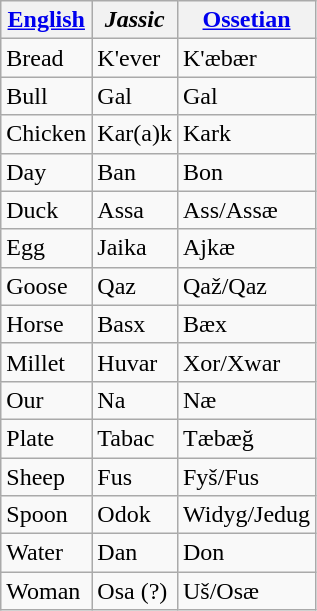<table class="wikitable sortable">
<tr>
<th><a href='#'>English</a></th>
<th><em>Jassic</em></th>
<th><a href='#'>Ossetian</a></th>
</tr>
<tr>
<td>Bread</td>
<td>K'ever</td>
<td>K'æbær</td>
</tr>
<tr>
<td>Bull</td>
<td>Gal</td>
<td>Gal</td>
</tr>
<tr>
<td>Chicken</td>
<td>Kar(a)k</td>
<td>Kark</td>
</tr>
<tr>
<td>Day</td>
<td>Ban</td>
<td>Bon</td>
</tr>
<tr>
<td>Duck</td>
<td>Assa</td>
<td>Ass/Assæ</td>
</tr>
<tr>
<td>Egg</td>
<td>Jaika</td>
<td>Ajkæ</td>
</tr>
<tr>
<td>Goose</td>
<td>Qaz</td>
<td>Qaž/Qaz</td>
</tr>
<tr>
<td>Horse</td>
<td>Basx</td>
<td>Bæx</td>
</tr>
<tr>
<td>Millet</td>
<td>Huvar</td>
<td>Xor/Xwar</td>
</tr>
<tr>
<td>Our</td>
<td>Νa</td>
<td>Næ</td>
</tr>
<tr>
<td>Plate</td>
<td>Tabac</td>
<td>Tæbæğ</td>
</tr>
<tr>
<td>Sheep</td>
<td>Fus</td>
<td>Fyš/Fus</td>
</tr>
<tr>
<td>Spoon</td>
<td>Odok</td>
<td>Widyg/Jedug</td>
</tr>
<tr>
<td>Water</td>
<td>Dan</td>
<td>Don</td>
</tr>
<tr>
<td>Woman</td>
<td>Osa (?)</td>
<td>Uš/Osæ</td>
</tr>
</table>
